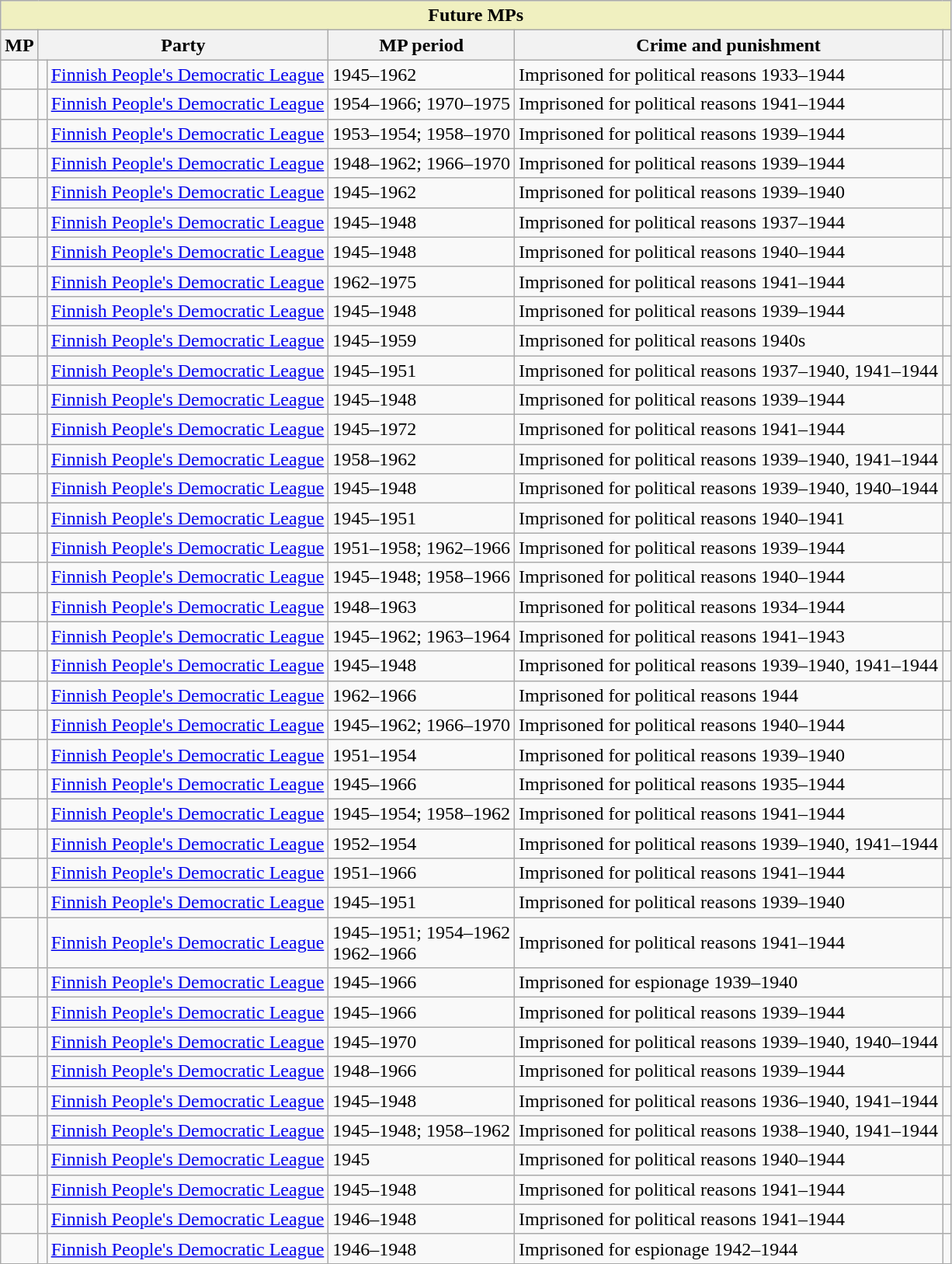<table class="wikitable plainrowheaders sortable" style="font-size:100%; text-align:left;">
<tr>
<th colspan="6" style="background:#F0F0C0;">Future MPs</th>
</tr>
<tr>
<th>MP</th>
<th colspan="2">Party</th>
<th>MP period</th>
<th>Crime and punishment</th>
<th></th>
</tr>
<tr>
<td></td>
<td></td>
<td><a href='#'>Finnish People's Democratic League</a></td>
<td>1945–1962</td>
<td>Imprisoned for political reasons 1933–1944</td>
<td></td>
</tr>
<tr>
<td></td>
<td></td>
<td><a href='#'>Finnish People's Democratic League</a></td>
<td>1954–1966; 1970–1975</td>
<td>Imprisoned for political reasons 1941–1944</td>
<td></td>
</tr>
<tr>
<td></td>
<td></td>
<td><a href='#'>Finnish People's Democratic League</a></td>
<td>1953–1954; 1958–1970</td>
<td>Imprisoned for political reasons 1939–1944</td>
<td></td>
</tr>
<tr>
<td></td>
<td></td>
<td><a href='#'>Finnish People's Democratic League</a></td>
<td>1948–1962; 1966–1970</td>
<td>Imprisoned for political reasons 1939–1944</td>
<td></td>
</tr>
<tr>
<td></td>
<td></td>
<td><a href='#'>Finnish People's Democratic League</a></td>
<td>1945–1962</td>
<td>Imprisoned for political reasons 1939–1940</td>
<td></td>
</tr>
<tr>
<td></td>
<td></td>
<td><a href='#'>Finnish People's Democratic League</a></td>
<td>1945–1948</td>
<td>Imprisoned for political reasons 1937–1944</td>
<td></td>
</tr>
<tr>
<td></td>
<td></td>
<td><a href='#'>Finnish People's Democratic League</a></td>
<td>1945–1948</td>
<td>Imprisoned for political reasons 1940–1944</td>
<td></td>
</tr>
<tr>
<td></td>
<td></td>
<td><a href='#'>Finnish People's Democratic League</a></td>
<td>1962–1975</td>
<td>Imprisoned for political reasons 1941–1944</td>
<td></td>
</tr>
<tr>
<td></td>
<td></td>
<td><a href='#'>Finnish People's Democratic League</a></td>
<td>1945–1948</td>
<td>Imprisoned for political reasons 1939–1944</td>
<td></td>
</tr>
<tr>
<td></td>
<td></td>
<td><a href='#'>Finnish People's Democratic League</a></td>
<td>1945–1959</td>
<td>Imprisoned for political reasons 1940s</td>
<td></td>
</tr>
<tr>
<td></td>
<td></td>
<td><a href='#'>Finnish People's Democratic League</a></td>
<td>1945–1951</td>
<td>Imprisoned for political reasons 1937–1940, 1941–1944</td>
<td></td>
</tr>
<tr>
<td></td>
<td></td>
<td><a href='#'>Finnish People's Democratic League</a></td>
<td>1945–1948</td>
<td>Imprisoned for political reasons 1939–1944</td>
<td></td>
</tr>
<tr>
<td></td>
<td></td>
<td><a href='#'>Finnish People's Democratic League</a></td>
<td>1945–1972</td>
<td>Imprisoned for political reasons 1941–1944</td>
<td></td>
</tr>
<tr>
<td></td>
<td></td>
<td><a href='#'>Finnish People's Democratic League</a></td>
<td>1958–1962</td>
<td>Imprisoned for political reasons 1939–1940, 1941–1944</td>
<td></td>
</tr>
<tr>
<td></td>
<td></td>
<td><a href='#'>Finnish People's Democratic League</a></td>
<td>1945–1948</td>
<td>Imprisoned for political reasons 1939–1940, 1940–1944</td>
<td></td>
</tr>
<tr>
<td></td>
<td></td>
<td><a href='#'>Finnish People's Democratic League</a></td>
<td>1945–1951</td>
<td>Imprisoned for political reasons 1940–1941</td>
<td></td>
</tr>
<tr>
<td></td>
<td></td>
<td><a href='#'>Finnish People's Democratic League</a></td>
<td>1951–1958; 1962–1966</td>
<td>Imprisoned for political reasons 1939–1944</td>
<td></td>
</tr>
<tr>
<td></td>
<td></td>
<td><a href='#'>Finnish People's Democratic League</a></td>
<td>1945–1948; 1958–1966</td>
<td>Imprisoned for political reasons 1940–1944</td>
<td></td>
</tr>
<tr>
<td></td>
<td></td>
<td><a href='#'>Finnish People's Democratic League</a></td>
<td>1948–1963</td>
<td>Imprisoned for political reasons 1934–1944</td>
<td></td>
</tr>
<tr>
<td></td>
<td></td>
<td><a href='#'>Finnish People's Democratic League</a></td>
<td>1945–1962; 1963–1964</td>
<td>Imprisoned for political reasons 1941–1943</td>
<td></td>
</tr>
<tr>
<td></td>
<td></td>
<td><a href='#'>Finnish People's Democratic League</a></td>
<td>1945–1948</td>
<td>Imprisoned for political reasons 1939–1940, 1941–1944</td>
<td></td>
</tr>
<tr>
<td></td>
<td></td>
<td><a href='#'>Finnish People's Democratic League</a></td>
<td>1962–1966</td>
<td>Imprisoned for political reasons 1944</td>
<td></td>
</tr>
<tr>
<td></td>
<td></td>
<td><a href='#'>Finnish People's Democratic League</a></td>
<td>1945–1962; 1966–1970</td>
<td>Imprisoned for political reasons 1940–1944</td>
<td></td>
</tr>
<tr>
<td></td>
<td></td>
<td><a href='#'>Finnish People's Democratic League</a></td>
<td>1951–1954</td>
<td>Imprisoned for political reasons 1939–1940</td>
<td></td>
</tr>
<tr>
<td></td>
<td></td>
<td><a href='#'>Finnish People's Democratic League</a></td>
<td>1945–1966</td>
<td>Imprisoned for political reasons 1935–1944</td>
<td></td>
</tr>
<tr>
<td></td>
<td></td>
<td><a href='#'>Finnish People's Democratic League</a></td>
<td>1945–1954; 1958–1962</td>
<td>Imprisoned for political reasons 1941–1944</td>
<td></td>
</tr>
<tr>
<td></td>
<td></td>
<td><a href='#'>Finnish People's Democratic League</a></td>
<td>1952–1954</td>
<td>Imprisoned for political reasons 1939–1940, 1941–1944</td>
<td></td>
</tr>
<tr>
<td></td>
<td></td>
<td><a href='#'>Finnish People's Democratic League</a></td>
<td>1951–1966</td>
<td>Imprisoned for political reasons 1941–1944</td>
<td></td>
</tr>
<tr>
<td></td>
<td></td>
<td><a href='#'>Finnish People's Democratic League</a></td>
<td>1945–1951</td>
<td>Imprisoned for political reasons 1939–1940</td>
<td></td>
</tr>
<tr>
<td></td>
<td></td>
<td><a href='#'>Finnish People's Democratic League</a></td>
<td>1945–1951; 1954–1962<br>1962–1966</td>
<td>Imprisoned for political reasons 1941–1944</td>
<td></td>
</tr>
<tr>
<td></td>
<td></td>
<td><a href='#'>Finnish People's Democratic League</a></td>
<td>1945–1966</td>
<td>Imprisoned for espionage 1939–1940</td>
<td></td>
</tr>
<tr>
<td></td>
<td></td>
<td><a href='#'>Finnish People's Democratic League</a></td>
<td>1945–1966</td>
<td>Imprisoned for political reasons 1939–1944</td>
<td></td>
</tr>
<tr>
<td></td>
<td></td>
<td><a href='#'>Finnish People's Democratic League</a></td>
<td>1945–1970</td>
<td>Imprisoned for political reasons 1939–1940, 1940–1944</td>
<td></td>
</tr>
<tr>
<td></td>
<td></td>
<td><a href='#'>Finnish People's Democratic League</a></td>
<td>1948–1966</td>
<td>Imprisoned for political reasons 1939–1944</td>
<td></td>
</tr>
<tr>
<td></td>
<td></td>
<td><a href='#'>Finnish People's Democratic League</a></td>
<td>1945–1948</td>
<td>Imprisoned for political reasons 1936–1940, 1941–1944</td>
<td></td>
</tr>
<tr>
<td></td>
<td></td>
<td><a href='#'>Finnish People's Democratic League</a></td>
<td>1945–1948; 1958–1962</td>
<td>Imprisoned for political reasons 1938–1940, 1941–1944</td>
<td></td>
</tr>
<tr>
<td></td>
<td></td>
<td><a href='#'>Finnish People's Democratic League</a></td>
<td>1945</td>
<td>Imprisoned for political reasons 1940–1944</td>
<td></td>
</tr>
<tr>
<td></td>
<td></td>
<td><a href='#'>Finnish People's Democratic League</a></td>
<td>1945–1948</td>
<td>Imprisoned for political reasons 1941–1944</td>
<td></td>
</tr>
<tr>
<td></td>
<td></td>
<td><a href='#'>Finnish People's Democratic League</a></td>
<td>1946–1948</td>
<td>Imprisoned for political reasons 1941–1944</td>
<td></td>
</tr>
<tr>
<td></td>
<td></td>
<td><a href='#'>Finnish People's Democratic League</a></td>
<td>1946–1948</td>
<td>Imprisoned for espionage 1942–1944</td>
<td></td>
</tr>
</table>
